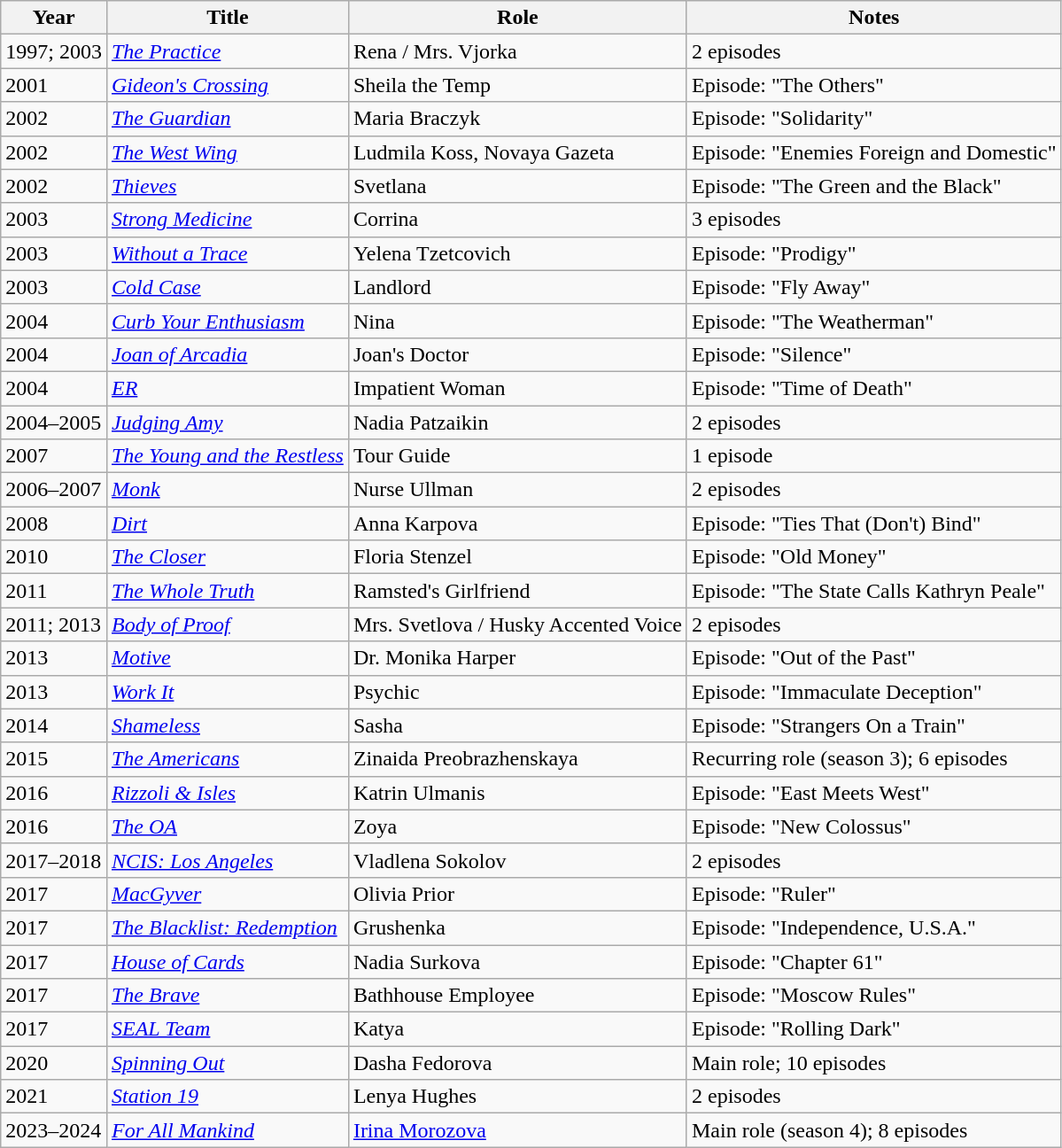<table class="wikitable sortable">
<tr>
<th>Year</th>
<th>Title</th>
<th>Role</th>
<th>Notes</th>
</tr>
<tr>
<td>1997; 2003</td>
<td><em><a href='#'>The Practice</a></em></td>
<td>Rena / Mrs. Vjorka</td>
<td>2 episodes</td>
</tr>
<tr>
<td>2001</td>
<td><em><a href='#'>Gideon's Crossing</a></em></td>
<td>Sheila the Temp</td>
<td>Episode: "The Others"</td>
</tr>
<tr>
<td>2002</td>
<td><em><a href='#'>The Guardian</a></em></td>
<td>Maria Braczyk</td>
<td>Episode: "Solidarity"</td>
</tr>
<tr>
<td>2002</td>
<td><em><a href='#'>The West Wing</a></em></td>
<td>Ludmila Koss, Novaya Gazeta</td>
<td>Episode: "Enemies Foreign and Domestic"</td>
</tr>
<tr>
<td>2002</td>
<td><em><a href='#'>Thieves</a></em></td>
<td>Svetlana</td>
<td>Episode: "The Green and the Black"</td>
</tr>
<tr>
<td>2003</td>
<td><em><a href='#'>Strong Medicine</a></em></td>
<td>Corrina</td>
<td>3 episodes</td>
</tr>
<tr>
<td>2003</td>
<td><em><a href='#'>Without a Trace</a></em></td>
<td>Yelena Tzetcovich</td>
<td>Episode: "Prodigy"</td>
</tr>
<tr>
<td>2003</td>
<td><em><a href='#'>Cold Case</a></em></td>
<td>Landlord</td>
<td>Episode: "Fly Away"</td>
</tr>
<tr>
<td>2004</td>
<td><em><a href='#'>Curb Your Enthusiasm</a></em></td>
<td>Nina</td>
<td>Episode: "The Weatherman"</td>
</tr>
<tr>
<td>2004</td>
<td><em><a href='#'>Joan of Arcadia</a></em></td>
<td>Joan's Doctor</td>
<td>Episode: "Silence"</td>
</tr>
<tr>
<td>2004</td>
<td><em><a href='#'>ER</a></em></td>
<td>Impatient Woman</td>
<td>Episode: "Time of Death"</td>
</tr>
<tr>
<td>2004–2005</td>
<td><em><a href='#'>Judging Amy</a></em></td>
<td>Nadia Patzaikin</td>
<td>2 episodes</td>
</tr>
<tr>
<td>2007</td>
<td><em><a href='#'>The Young and the Restless</a></em></td>
<td>Tour Guide</td>
<td>1 episode</td>
</tr>
<tr>
<td>2006–2007</td>
<td><em><a href='#'>Monk</a></em></td>
<td>Nurse Ullman</td>
<td>2 episodes</td>
</tr>
<tr>
<td>2008</td>
<td><em><a href='#'>Dirt</a></em></td>
<td>Anna Karpova</td>
<td>Episode: "Ties That (Don't) Bind"</td>
</tr>
<tr>
<td>2010</td>
<td><em><a href='#'>The Closer</a></em></td>
<td>Floria Stenzel</td>
<td>Episode: "Old Money"</td>
</tr>
<tr>
<td>2011</td>
<td><em><a href='#'>The Whole Truth</a></em></td>
<td>Ramsted's Girlfriend</td>
<td>Episode: "The State Calls Kathryn Peale"</td>
</tr>
<tr>
<td>2011; 2013</td>
<td><em><a href='#'>Body of Proof</a></em></td>
<td>Mrs. Svetlova / Husky Accented Voice</td>
<td>2 episodes</td>
</tr>
<tr>
<td>2013</td>
<td><em><a href='#'>Motive</a></em></td>
<td>Dr. Monika Harper</td>
<td>Episode: "Out of the Past"</td>
</tr>
<tr>
<td>2013</td>
<td><em><a href='#'>Work It</a></em></td>
<td>Psychic</td>
<td>Episode: "Immaculate Deception"</td>
</tr>
<tr>
<td>2014</td>
<td><em><a href='#'>Shameless</a></em></td>
<td>Sasha</td>
<td>Episode: "Strangers On a Train"</td>
</tr>
<tr>
<td>2015</td>
<td><em><a href='#'>The Americans</a></em></td>
<td>Zinaida Preobrazhenskaya</td>
<td>Recurring role (season 3); 6 episodes</td>
</tr>
<tr>
<td>2016</td>
<td><em><a href='#'>Rizzoli & Isles</a></em></td>
<td>Katrin Ulmanis</td>
<td>Episode: "East Meets West"</td>
</tr>
<tr>
<td>2016</td>
<td><em><a href='#'>The OA</a></em></td>
<td>Zoya</td>
<td>Episode: "New Colossus"</td>
</tr>
<tr>
<td>2017–2018</td>
<td><em><a href='#'>NCIS: Los Angeles</a></em></td>
<td>Vladlena Sokolov</td>
<td>2 episodes</td>
</tr>
<tr>
<td>2017</td>
<td><em><a href='#'>MacGyver</a></em></td>
<td>Olivia Prior</td>
<td>Episode: "Ruler"</td>
</tr>
<tr>
<td>2017</td>
<td><em><a href='#'>The Blacklist: Redemption</a></em></td>
<td>Grushenka</td>
<td>Episode: "Independence, U.S.A."</td>
</tr>
<tr>
<td>2017</td>
<td><em><a href='#'>House of Cards</a></em></td>
<td>Nadia Surkova</td>
<td>Episode: "Chapter 61"</td>
</tr>
<tr>
<td>2017</td>
<td><em><a href='#'>The Brave</a></em></td>
<td>Bathhouse Employee</td>
<td>Episode: "Moscow Rules"</td>
</tr>
<tr>
<td>2017</td>
<td><em><a href='#'>SEAL Team</a></em></td>
<td>Katya</td>
<td>Episode: "Rolling Dark"</td>
</tr>
<tr>
<td>2020</td>
<td><em><a href='#'>Spinning Out</a></em></td>
<td>Dasha Fedorova</td>
<td>Main role; 10 episodes</td>
</tr>
<tr>
<td>2021</td>
<td><em><a href='#'>Station 19</a></em></td>
<td>Lenya Hughes</td>
<td>2 episodes</td>
</tr>
<tr>
<td>2023–2024</td>
<td><em><a href='#'>For All Mankind</a></em></td>
<td><a href='#'>Irina Morozova</a></td>
<td>Main role (season 4); 8 episodes</td>
</tr>
</table>
